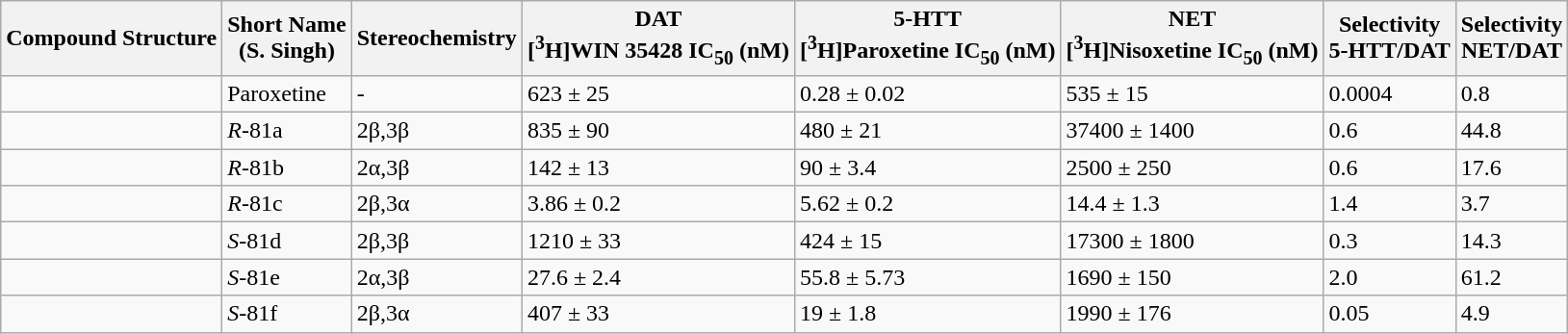<table class="wikitable sortable">
<tr>
<th>Compound Structure</th>
<th>Short Name<br>(S. Singh)</th>
<th>Stereochemistry</th>
<th>DAT<br>[<sup>3</sup>H]WIN 35428 IC<sub>50</sub> (nM)</th>
<th>5-HTT<br>[<sup>3</sup>H]Paroxetine IC<sub>50</sub> (nM)</th>
<th>NET<br>[<sup>3</sup>H]Nisoxetine IC<sub>50</sub> (nM)</th>
<th>Selectivity<br>5-HTT/DAT</th>
<th>Selectivity<br>NET/DAT</th>
</tr>
<tr>
<td></td>
<td>Paroxetine</td>
<td>-</td>
<td>623 ± 25</td>
<td>0.28 ± 0.02</td>
<td>535 ± 15</td>
<td>0.0004</td>
<td>0.8</td>
</tr>
<tr>
<td></td>
<td><em>R</em>-81a</td>
<td>2β,3β</td>
<td>835 ± 90</td>
<td>480 ± 21</td>
<td>37400 ± 1400</td>
<td>0.6</td>
<td>44.8</td>
</tr>
<tr>
<td></td>
<td><em>R</em>-81b</td>
<td>2α,3β</td>
<td>142 ± 13</td>
<td>90 ± 3.4</td>
<td>2500 ± 250</td>
<td>0.6</td>
<td>17.6</td>
</tr>
<tr>
<td></td>
<td><em>R</em>-81c</td>
<td>2β,3α</td>
<td>3.86 ± 0.2</td>
<td>5.62 ± 0.2</td>
<td>14.4 ± 1.3</td>
<td>1.4</td>
<td>3.7</td>
</tr>
<tr>
<td></td>
<td><em>S</em>-81d</td>
<td>2β,3β</td>
<td>1210 ± 33</td>
<td>424 ± 15</td>
<td>17300 ± 1800</td>
<td>0.3</td>
<td>14.3</td>
</tr>
<tr>
<td></td>
<td><em>S</em>-81e</td>
<td>2α,3β</td>
<td>27.6 ± 2.4</td>
<td>55.8 ± 5.73</td>
<td>1690 ± 150</td>
<td>2.0</td>
<td>61.2</td>
</tr>
<tr>
<td></td>
<td><em>S</em>-81f</td>
<td>2β,3α</td>
<td>407 ± 33</td>
<td>19 ± 1.8</td>
<td>1990 ± 176</td>
<td>0.05</td>
<td>4.9</td>
</tr>
</table>
